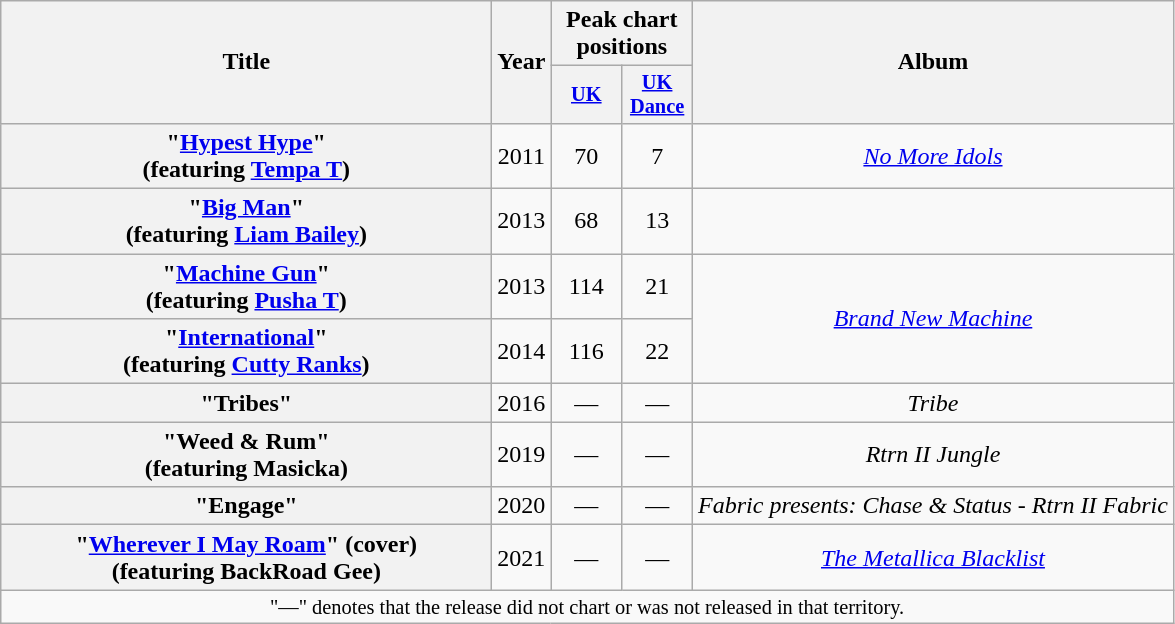<table class="wikitable plainrowheaders" style="text-align:center;">
<tr>
<th scope="col" rowspan="2" style="width:20em;">Title</th>
<th scope="col" rowspan="2" style="width:1em;">Year</th>
<th scope="col" colspan="2">Peak chart positions</th>
<th scope="col" rowspan="2">Album</th>
</tr>
<tr>
<th scope="col" style="width:3em;font-size:85%;"><a href='#'>UK</a><br></th>
<th scope="col" style="width:3em;font-size:85%;"><a href='#'>UK Dance</a><br></th>
</tr>
<tr>
<th scope="row">"<a href='#'>Hypest Hype</a>"<br><span>(featuring <a href='#'>Tempa T</a>)</span></th>
<td>2011</td>
<td>70</td>
<td>7</td>
<td><em><a href='#'>No More Idols</a></em></td>
</tr>
<tr>
<th scope="row">"<a href='#'>Big Man</a>"<br><span>(featuring <a href='#'>Liam Bailey</a>)</span></th>
<td>2013</td>
<td>68</td>
<td>13</td>
<td></td>
</tr>
<tr>
<th scope="row">"<a href='#'>Machine Gun</a>"<br><span>(featuring <a href='#'>Pusha T</a>)</span></th>
<td>2013</td>
<td>114</td>
<td>21</td>
<td rowspan="2"><em><a href='#'>Brand New Machine</a></em></td>
</tr>
<tr>
<th scope="row">"<a href='#'>International</a>"<br><span>(featuring <a href='#'>Cutty Ranks</a>)</span></th>
<td>2014</td>
<td>116</td>
<td>22</td>
</tr>
<tr>
<th scope="row">"Tribes"</th>
<td>2016</td>
<td>—</td>
<td>—</td>
<td><em>Tribe</em></td>
</tr>
<tr>
<th scope="row">"Weed & Rum"<br><span>(featuring Masicka)</span></th>
<td>2019</td>
<td>—</td>
<td>—</td>
<td><em>Rtrn II Jungle</em></td>
</tr>
<tr>
<th scope="row">"Engage"</th>
<td>2020</td>
<td>—</td>
<td>—</td>
<td><em>Fabric presents: Chase & Status - Rtrn II Fabric</em></td>
</tr>
<tr>
<th scope="row">"<a href='#'>Wherever I May Roam</a>" <span>(cover)</span><br><span>(featuring BackRoad Gee)</span></th>
<td>2021</td>
<td>—</td>
<td>—</td>
<td><em><a href='#'>The Metallica Blacklist</a></em></td>
</tr>
<tr>
<td colspan="5" style="font-size:85%">"—" denotes that the release did not chart or was not released in that territory.</td>
</tr>
</table>
